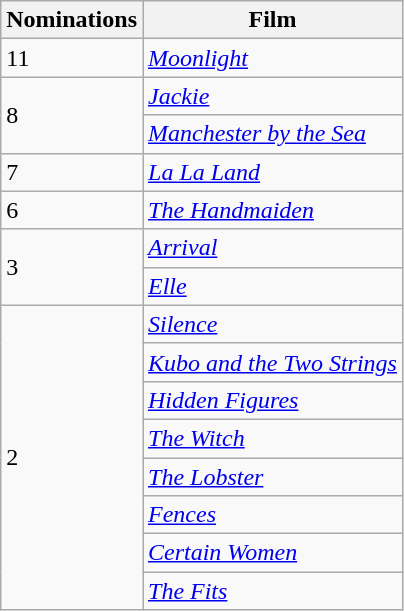<table class="wikitable">
<tr>
<th>Nominations</th>
<th>Film</th>
</tr>
<tr>
<td>11</td>
<td><em><a href='#'>Moonlight</a></em></td>
</tr>
<tr>
<td rowspan="2">8</td>
<td><em><a href='#'>Jackie</a></em></td>
</tr>
<tr>
<td><em><a href='#'>Manchester by the Sea</a></em></td>
</tr>
<tr>
<td>7</td>
<td><em><a href='#'>La La Land</a></em></td>
</tr>
<tr>
<td>6</td>
<td><em><a href='#'>The Handmaiden</a></em></td>
</tr>
<tr>
<td rowspan="2">3</td>
<td><em><a href='#'>Arrival</a></em></td>
</tr>
<tr>
<td><em><a href='#'>Elle</a></em></td>
</tr>
<tr>
<td rowspan="8">2</td>
<td><em><a href='#'>Silence</a></em></td>
</tr>
<tr>
<td><em><a href='#'>Kubo and the Two Strings</a></em></td>
</tr>
<tr>
<td><em><a href='#'>Hidden Figures</a></em></td>
</tr>
<tr>
<td><em><a href='#'>The Witch</a></em></td>
</tr>
<tr>
<td><em><a href='#'>The Lobster</a></em></td>
</tr>
<tr>
<td><em><a href='#'>Fences</a></em></td>
</tr>
<tr>
<td><em><a href='#'>Certain Women</a></em></td>
</tr>
<tr>
<td><em><a href='#'>The Fits</a></em></td>
</tr>
</table>
